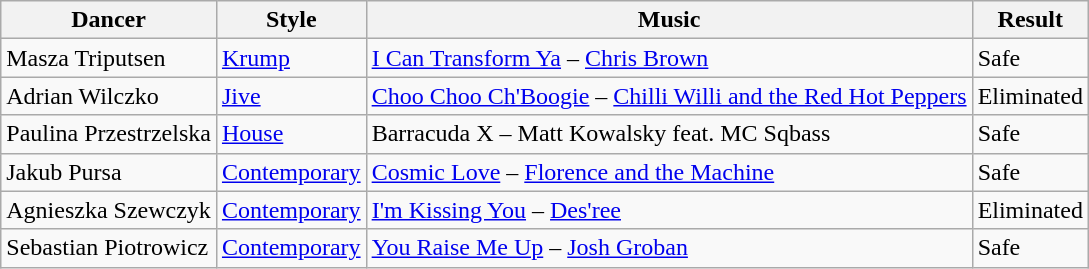<table class="wikitable">
<tr>
<th>Dancer</th>
<th>Style</th>
<th>Music</th>
<th>Result</th>
</tr>
<tr>
<td>Masza Triputsen</td>
<td><a href='#'>Krump</a></td>
<td><a href='#'>I Can Transform Ya</a> – <a href='#'>Chris Brown</a></td>
<td>Safe</td>
</tr>
<tr>
<td>Adrian Wilczko</td>
<td><a href='#'>Jive</a></td>
<td><a href='#'>Choo Choo Ch'Boogie</a> – <a href='#'>Chilli Willi and the Red Hot Peppers</a></td>
<td>Eliminated</td>
</tr>
<tr>
<td>Paulina Przestrzelska</td>
<td><a href='#'>House</a></td>
<td>Barracuda X – Matt Kowalsky feat. MC Sqbass</td>
<td>Safe</td>
</tr>
<tr>
<td>Jakub Pursa</td>
<td><a href='#'>Contemporary</a></td>
<td><a href='#'>Cosmic Love</a> – <a href='#'>Florence and the Machine</a></td>
<td>Safe</td>
</tr>
<tr>
<td>Agnieszka Szewczyk</td>
<td><a href='#'>Contemporary</a></td>
<td><a href='#'>I'm Kissing You</a> – <a href='#'>Des'ree</a></td>
<td>Eliminated</td>
</tr>
<tr>
<td>Sebastian Piotrowicz</td>
<td><a href='#'>Contemporary</a></td>
<td><a href='#'>You Raise Me Up</a> – <a href='#'>Josh Groban</a></td>
<td>Safe</td>
</tr>
</table>
